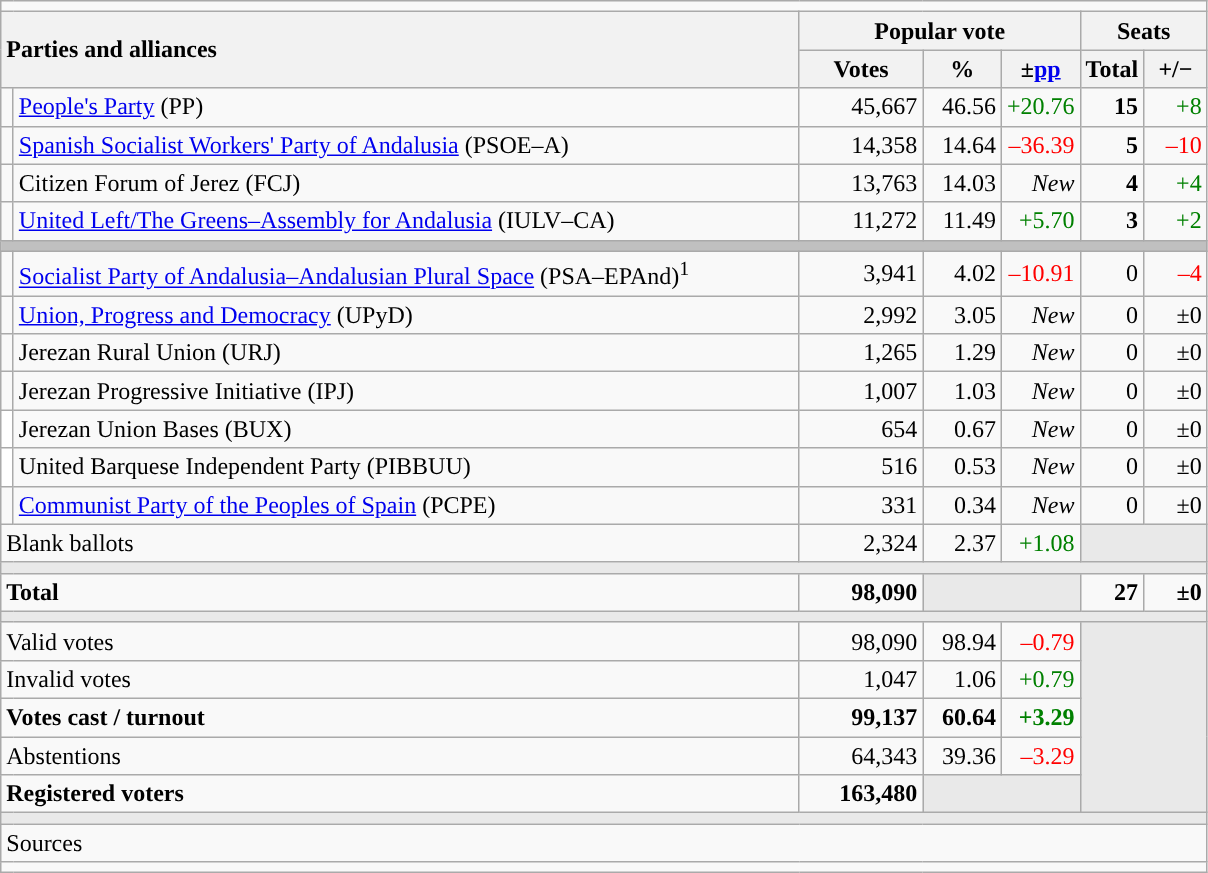<table class="wikitable" style="text-align:right;">
<tr>
<td colspan="7"></td>
</tr>
<tr>
<th style="text-align:left;" rowspan="2" colspan="2" width="525">Parties and alliances</th>
<th colspan="3">Popular vote</th>
<th colspan="2">Seats</th>
</tr>
<tr>
<th width="75">Votes</th>
<th width="45">%</th>
<th width="45">±<a href='#'>pp</a></th>
<th width="35">Total</th>
<th width="35">+/−</th>
</tr>
<tr>
<td width="1" style="color:inherit;background:"></td>
<td align="left"><a href='#'>People's Party</a> (PP)</td>
<td>45,667</td>
<td>46.56</td>
<td style="color:green;">+20.76</td>
<td><strong>15</strong></td>
<td style="color:green;">+8</td>
</tr>
<tr>
<td style="color:inherit;background:"></td>
<td align="left"><a href='#'>Spanish Socialist Workers' Party of Andalusia</a> (PSOE–A)</td>
<td>14,358</td>
<td>14.64</td>
<td style="color:red;">–36.39</td>
<td><strong>5</strong></td>
<td style="color:red;">–10</td>
</tr>
<tr>
<td style="color:inherit;background:"></td>
<td align="left">Citizen Forum of Jerez (FCJ)</td>
<td>13,763</td>
<td>14.03</td>
<td><em>New</em></td>
<td><strong>4</strong></td>
<td style="color:green;">+4</td>
</tr>
<tr>
<td style="color:inherit;background:"></td>
<td align="left"><a href='#'>United Left/The Greens–Assembly for Andalusia</a> (IULV–CA)</td>
<td>11,272</td>
<td>11.49</td>
<td style="color:green;">+5.70</td>
<td><strong>3</strong></td>
<td style="color:green;">+2</td>
</tr>
<tr>
<td colspan="7" bgcolor="#C0C0C0"></td>
</tr>
<tr>
<td style="color:inherit;background:"></td>
<td align="left"><a href='#'>Socialist Party of Andalusia–Andalusian Plural Space</a> (PSA–EPAnd)<sup>1</sup></td>
<td>3,941</td>
<td>4.02</td>
<td style="color:red;">–10.91</td>
<td>0</td>
<td style="color:red;">–4</td>
</tr>
<tr>
<td style="color:inherit;background:"></td>
<td align="left"><a href='#'>Union, Progress and Democracy</a> (UPyD)</td>
<td>2,992</td>
<td>3.05</td>
<td><em>New</em></td>
<td>0</td>
<td>±0</td>
</tr>
<tr>
<td style="color:inherit;background:"></td>
<td align="left">Jerezan Rural Union (URJ)</td>
<td>1,265</td>
<td>1.29</td>
<td><em>New</em></td>
<td>0</td>
<td>±0</td>
</tr>
<tr>
<td style="color:inherit;background:"></td>
<td align="left">Jerezan Progressive Initiative (IPJ)</td>
<td>1,007</td>
<td>1.03</td>
<td><em>New</em></td>
<td>0</td>
<td>±0</td>
</tr>
<tr>
<td bgcolor="white"></td>
<td align="left">Jerezan Union Bases (BUX)</td>
<td>654</td>
<td>0.67</td>
<td><em>New</em></td>
<td>0</td>
<td>±0</td>
</tr>
<tr>
<td bgcolor="white"></td>
<td align="left">United Barquese Independent Party (PIBBUU)</td>
<td>516</td>
<td>0.53</td>
<td><em>New</em></td>
<td>0</td>
<td>±0</td>
</tr>
<tr>
<td style="color:inherit;background:"></td>
<td align="left"><a href='#'>Communist Party of the Peoples of Spain</a> (PCPE)</td>
<td>331</td>
<td>0.34</td>
<td><em>New</em></td>
<td>0</td>
<td>±0</td>
</tr>
<tr>
<td align="left" colspan="2">Blank ballots</td>
<td>2,324</td>
<td>2.37</td>
<td style="color:green;">+1.08</td>
<td bgcolor="#E9E9E9" colspan="2"></td>
</tr>
<tr>
<td colspan="7" bgcolor="#E9E9E9"></td>
</tr>
<tr style="font-weight:bold;">
<td align="left" colspan="2">Total</td>
<td>98,090</td>
<td bgcolor="#E9E9E9" colspan="2"></td>
<td>27</td>
<td>±0</td>
</tr>
<tr>
<td colspan="7" bgcolor="#E9E9E9"></td>
</tr>
<tr>
<td align="left" colspan="2">Valid votes</td>
<td>98,090</td>
<td>98.94</td>
<td style="color:red;">–0.79</td>
<td bgcolor="#E9E9E9" colspan="2" rowspan="5"></td>
</tr>
<tr>
<td align="left" colspan="2">Invalid votes</td>
<td>1,047</td>
<td>1.06</td>
<td style="color:green;">+0.79</td>
</tr>
<tr style="font-weight:bold;">
<td align="left" colspan="2">Votes cast / turnout</td>
<td>99,137</td>
<td>60.64</td>
<td style="color:green;">+3.29</td>
</tr>
<tr>
<td align="left" colspan="2">Abstentions</td>
<td>64,343</td>
<td>39.36</td>
<td style="color:red;">–3.29</td>
</tr>
<tr style="font-weight:bold;">
<td align="left" colspan="2">Registered voters</td>
<td>163,480</td>
<td bgcolor="#E9E9E9" colspan="2"></td>
</tr>
<tr>
<td colspan="7" bgcolor="#E9E9E9"></td>
</tr>
<tr>
<td align="left" colspan="7">Sources</td>
</tr>
<tr>
<td colspan="7" style="text-align:left; max-width:790px;"></td>
</tr>
</table>
